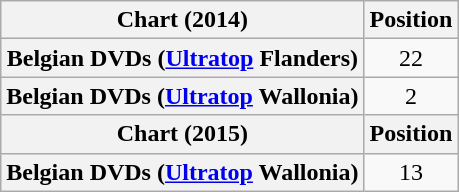<table class="wikitable sortable plainrowheaders" style="text-align:center">
<tr>
<th scope="col">Chart (2014)</th>
<th scope="col">Position</th>
</tr>
<tr>
<th scope="row">Belgian DVDs (<a href='#'>Ultratop</a> Flanders)</th>
<td>22</td>
</tr>
<tr>
<th scope="row">Belgian DVDs (<a href='#'>Ultratop</a> Wallonia)</th>
<td>2</td>
</tr>
<tr>
<th scope="col">Chart (2015)</th>
<th scope="col">Position</th>
</tr>
<tr>
<th scope="row">Belgian DVDs (<a href='#'>Ultratop</a> Wallonia)</th>
<td>13</td>
</tr>
</table>
